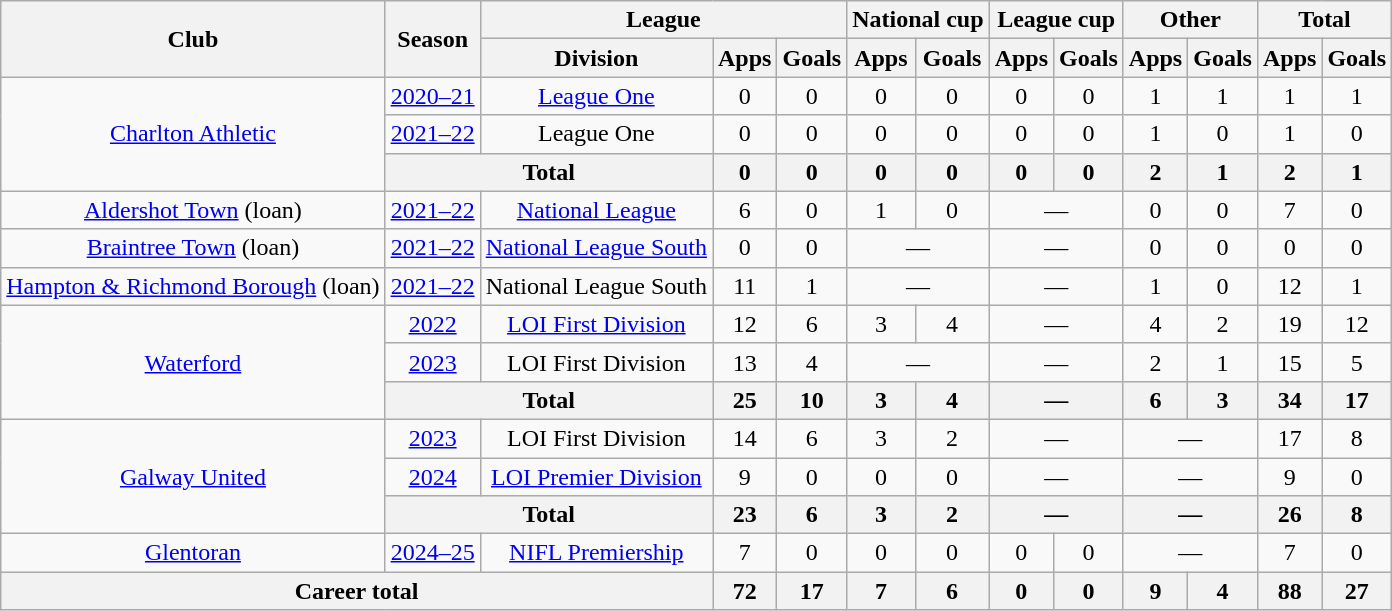<table class="wikitable" style="text-align:center">
<tr>
<th rowspan="2">Club</th>
<th rowspan="2">Season</th>
<th colspan="3">League</th>
<th colspan="2">National cup</th>
<th colspan="2">League cup</th>
<th colspan="2">Other</th>
<th colspan="2">Total</th>
</tr>
<tr>
<th>Division</th>
<th>Apps</th>
<th>Goals</th>
<th>Apps</th>
<th>Goals</th>
<th>Apps</th>
<th>Goals</th>
<th>Apps</th>
<th>Goals</th>
<th>Apps</th>
<th>Goals</th>
</tr>
<tr>
<td rowspan="3"><a href='#'>Charlton Athletic</a></td>
<td><a href='#'>2020–21</a></td>
<td><a href='#'>League One</a></td>
<td>0</td>
<td>0</td>
<td>0</td>
<td>0</td>
<td>0</td>
<td>0</td>
<td>1</td>
<td>1</td>
<td>1</td>
<td>1</td>
</tr>
<tr>
<td><a href='#'>2021–22</a></td>
<td>League One</td>
<td>0</td>
<td>0</td>
<td>0</td>
<td>0</td>
<td>0</td>
<td>0</td>
<td>1</td>
<td>0</td>
<td>1</td>
<td>0</td>
</tr>
<tr>
<th colspan="2">Total</th>
<th>0</th>
<th>0</th>
<th>0</th>
<th>0</th>
<th>0</th>
<th>0</th>
<th>2</th>
<th>1</th>
<th>2</th>
<th>1</th>
</tr>
<tr>
<td><a href='#'>Aldershot Town</a> (loan)</td>
<td><a href='#'>2021–22</a></td>
<td><a href='#'>National League</a></td>
<td>6</td>
<td>0</td>
<td>1</td>
<td>0</td>
<td colspan="2">—</td>
<td>0</td>
<td>0</td>
<td>7</td>
<td>0</td>
</tr>
<tr>
<td><a href='#'>Braintree Town</a> (loan)</td>
<td><a href='#'>2021–22</a></td>
<td><a href='#'>National League South</a></td>
<td>0</td>
<td>0</td>
<td colspan="2">—</td>
<td colspan="2">—</td>
<td>0</td>
<td>0</td>
<td>0</td>
<td>0</td>
</tr>
<tr>
<td><a href='#'>Hampton & Richmond Borough</a> (loan)</td>
<td><a href='#'>2021–22</a></td>
<td>National League South</td>
<td>11</td>
<td>1</td>
<td colspan="2">—</td>
<td colspan="2">—</td>
<td>1</td>
<td>0</td>
<td>12</td>
<td>1</td>
</tr>
<tr>
<td rowspan="3"><a href='#'>Waterford</a></td>
<td><a href='#'>2022</a></td>
<td><a href='#'>LOI First Division</a></td>
<td>12</td>
<td>6</td>
<td>3</td>
<td>4</td>
<td colspan="2">—</td>
<td>4</td>
<td>2</td>
<td>19</td>
<td>12</td>
</tr>
<tr>
<td><a href='#'>2023</a></td>
<td>LOI First Division</td>
<td>13</td>
<td>4</td>
<td colspan="2">—</td>
<td colspan="2">—</td>
<td>2</td>
<td>1</td>
<td>15</td>
<td>5</td>
</tr>
<tr>
<th colspan="2">Total</th>
<th>25</th>
<th>10</th>
<th>3</th>
<th>4</th>
<th colspan="2">—</th>
<th>6</th>
<th>3</th>
<th>34</th>
<th>17</th>
</tr>
<tr>
<td rowspan="3"><a href='#'>Galway United</a></td>
<td><a href='#'>2023</a></td>
<td>LOI First Division</td>
<td>14</td>
<td>6</td>
<td>3</td>
<td>2</td>
<td colspan="2">—</td>
<td colspan="2">—</td>
<td>17</td>
<td>8</td>
</tr>
<tr>
<td><a href='#'>2024</a></td>
<td><a href='#'>LOI Premier Division</a></td>
<td>9</td>
<td>0</td>
<td>0</td>
<td>0</td>
<td colspan="2">—</td>
<td colspan="2">—</td>
<td>9</td>
<td>0</td>
</tr>
<tr>
<th colspan="2">Total</th>
<th>23</th>
<th>6</th>
<th>3</th>
<th>2</th>
<th colspan="2">—</th>
<th colspan="2">—</th>
<th>26</th>
<th>8</th>
</tr>
<tr>
<td><a href='#'>Glentoran</a></td>
<td><a href='#'>2024–25</a></td>
<td><a href='#'>NIFL Premiership</a></td>
<td>7</td>
<td>0</td>
<td>0</td>
<td>0</td>
<td>0</td>
<td>0</td>
<td colspan="2">—</td>
<td>7</td>
<td>0</td>
</tr>
<tr>
<th colspan="3">Career total</th>
<th>72</th>
<th>17</th>
<th>7</th>
<th>6</th>
<th>0</th>
<th>0</th>
<th>9</th>
<th>4</th>
<th>88</th>
<th>27</th>
</tr>
</table>
